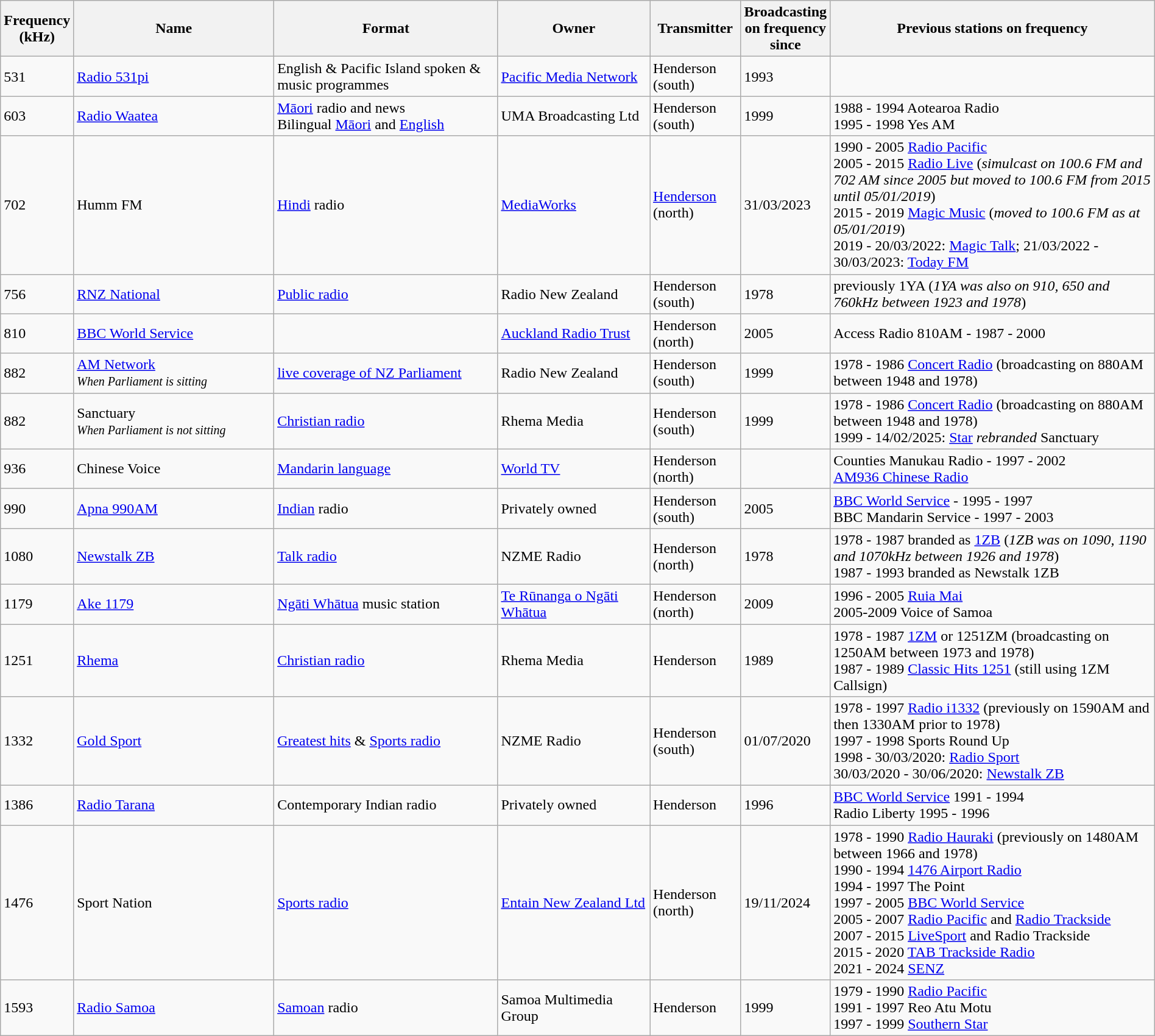<table class="wikitable sortable" width="100%">
<tr>
<th scope="col" style="width: 3%" data-sort-type="number">Frequency<br>(kHz)</th>
<th scope="col" style="width: 19%">Name</th>
<th scope="col" style="width: 21%">Format</th>
<th scope="col" style="width: 14%">Owner</th>
<th scope="col" style="width: 8%">Transmitter<br></th>
<th scope="col" style="width: 4%">Broadcasting on frequency since</th>
<th scope="col" style="width: 31%"class="unsortable">Previous stations on frequency</th>
</tr>
<tr>
<td>531</td>
<td><a href='#'>Radio 531pi</a></td>
<td>English & Pacific Island spoken & music programmes</td>
<td><a href='#'>Pacific Media Network</a></td>
<td>Henderson (south)</td>
<td>1993</td>
<td></td>
</tr>
<tr>
<td>603</td>
<td><a href='#'>Radio Waatea</a></td>
<td><a href='#'>Māori</a> radio and news<br>Bilingual <a href='#'>Māori</a> and <a href='#'>English</a></td>
<td>UMA Broadcasting Ltd</td>
<td>Henderson (south)</td>
<td>1999</td>
<td>1988 - 1994 Aotearoa Radio <br> 1995 - 1998 Yes AM</td>
</tr>
<tr>
<td>702</td>
<td>Humm FM</td>
<td><a href='#'>Hindi</a> radio</td>
<td><a href='#'>MediaWorks</a></td>
<td><a href='#'>Henderson</a> (north)</td>
<td>31/03/2023</td>
<td>1990 - 2005 <a href='#'>Radio Pacific</a> <br>2005 - 2015 <a href='#'>Radio Live</a> (<em>simulcast on 100.6 FM and 702 AM since 2005 but moved to 100.6 FM from 2015 until 05/01/2019</em>) <br> 2015 - 2019 <a href='#'>Magic Music</a> (<em>moved to 100.6 FM as at 05/01/2019</em>) <br> 2019 - 20/03/2022: <a href='#'>Magic Talk</a>; 21/03/2022 - 30/03/2023: <a href='#'>Today FM</a></td>
</tr>
<tr>
<td>756</td>
<td><a href='#'>RNZ National</a></td>
<td><a href='#'>Public radio</a></td>
<td>Radio New Zealand</td>
<td>Henderson (south)</td>
<td>1978</td>
<td>previously 1YA (<em>1YA was also on 910, 650 and 760kHz between 1923 and 1978</em>)</td>
</tr>
<tr>
<td>810</td>
<td><a href='#'>BBC World Service</a></td>
<td></td>
<td><a href='#'>Auckland Radio Trust</a></td>
<td>Henderson (north)</td>
<td>2005</td>
<td>Access Radio 810AM - 1987 - 2000</td>
</tr>
<tr>
<td>882</td>
<td><a href='#'>AM Network</a><br><small><em>When Parliament is sitting</em></small></td>
<td><a href='#'>live coverage of NZ Parliament</a></td>
<td>Radio New Zealand</td>
<td>Henderson (south)</td>
<td>1999</td>
<td>1978 - 1986 <a href='#'>Concert Radio</a> (broadcasting on 880AM between 1948 and 1978)</td>
</tr>
<tr>
<td>882</td>
<td>Sanctuary <br><small><em>When Parliament is not sitting</em></small></td>
<td><a href='#'>Christian radio</a></td>
<td>Rhema Media</td>
<td>Henderson (south)</td>
<td>1999</td>
<td>1978 - 1986 <a href='#'>Concert Radio</a> (broadcasting on 880AM between 1948 and 1978) <br> 1999 - 14/02/2025: <a href='#'>Star</a> <em>rebranded</em> Sanctuary</td>
</tr>
<tr>
<td>936</td>
<td>Chinese Voice</td>
<td><a href='#'>Mandarin language</a></td>
<td><a href='#'>World TV</a></td>
<td>Henderson (north)</td>
<td></td>
<td>Counties Manukau Radio - 1997 - 2002 <br> <a href='#'>AM936 Chinese Radio</a></td>
</tr>
<tr>
<td>990</td>
<td><a href='#'>Apna 990AM</a></td>
<td><a href='#'>Indian</a> radio</td>
<td>Privately owned</td>
<td>Henderson (south)</td>
<td>2005</td>
<td><a href='#'>BBC World Service</a> - 1995 - 1997 <br> BBC Mandarin Service - 1997 - 2003</td>
</tr>
<tr>
<td>1080</td>
<td><a href='#'>Newstalk ZB</a></td>
<td><a href='#'>Talk radio</a></td>
<td>NZME Radio</td>
<td>Henderson (north)</td>
<td>1978</td>
<td>1978 - 1987 branded as <a href='#'>1ZB</a> (<em>1ZB was on 1090, 1190 and 1070kHz between 1926 and 1978</em>) <br>1987 - 1993 branded as Newstalk 1ZB</td>
</tr>
<tr>
<td>1179</td>
<td><a href='#'>Ake 1179</a></td>
<td><a href='#'>Ngāti Whātua</a> music station</td>
<td><a href='#'>Te Rūnanga o Ngāti Whātua</a></td>
<td>Henderson (north)</td>
<td>2009</td>
<td>1996 - 2005 <a href='#'>Ruia Mai</a> <br> 2005-2009 Voice of Samoa</td>
</tr>
<tr>
<td>1251</td>
<td><a href='#'>Rhema</a></td>
<td><a href='#'>Christian radio</a></td>
<td>Rhema Media</td>
<td>Henderson</td>
<td>1989</td>
<td>1978 - 1987 <a href='#'>1ZM</a> or 1251ZM (broadcasting on 1250AM between 1973 and 1978) <br>1987 - 1989 <a href='#'>Classic Hits 1251</a> (still using 1ZM Callsign)</td>
</tr>
<tr>
<td>1332</td>
<td><a href='#'>Gold Sport</a></td>
<td><a href='#'>Greatest hits</a> & <a href='#'>Sports radio</a></td>
<td>NZME Radio</td>
<td>Henderson (south)</td>
<td>01/07/2020</td>
<td>1978 - 1997 <a href='#'>Radio i1332</a> (previously on 1590AM and then 1330AM prior to 1978) <br>1997 - 1998 Sports Round Up <br> 1998 - 30/03/2020: <a href='#'>Radio Sport</a> <br> 30/03/2020 - 30/06/2020: <a href='#'>Newstalk ZB</a></td>
</tr>
<tr>
<td>1386</td>
<td><a href='#'>Radio Tarana</a></td>
<td>Contemporary Indian radio</td>
<td>Privately owned</td>
<td>Henderson</td>
<td>1996</td>
<td><a href='#'>BBC World Service</a> 1991 - 1994 <br> Radio Liberty 1995 - 1996</td>
</tr>
<tr>
<td>1476</td>
<td>Sport Nation</td>
<td><a href='#'>Sports radio</a></td>
<td><a href='#'>Entain New Zealand Ltd</a></td>
<td>Henderson (north)</td>
<td>19/11/2024</td>
<td>1978 - 1990 <a href='#'>Radio Hauraki</a> (previously on 1480AM between 1966 and 1978) <br>1990 - 1994 <a href='#'>1476 Airport Radio</a> <br>1994 - 1997 The Point <br>1997 - 2005 <a href='#'>BBC World Service</a><br>2005 - 2007 <a href='#'>Radio Pacific</a> and <a href='#'>Radio Trackside</a> <br>2007 - 2015 <a href='#'>LiveSport</a> and Radio Trackside <br>2015 - 2020 <a href='#'>TAB Trackside Radio</a><br>2021 - 2024 <a href='#'>SENZ</a></td>
</tr>
<tr>
<td>1593</td>
<td><a href='#'>Radio Samoa</a></td>
<td><a href='#'>Samoan</a> radio</td>
<td>Samoa Multimedia Group</td>
<td>Henderson</td>
<td>1999</td>
<td>1979 - 1990 <a href='#'>Radio Pacific</a> <br> 1991 - 1997 Reo Atu Motu <br> 1997 - 1999 <a href='#'>Southern Star</a></td>
</tr>
</table>
